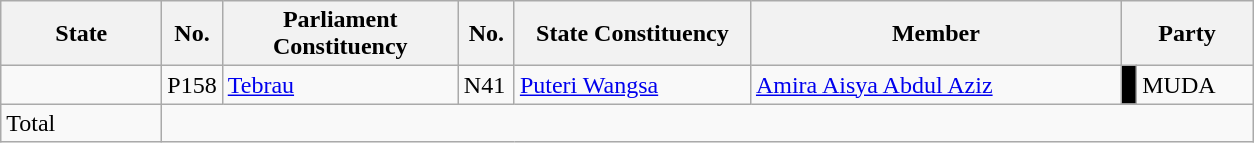<table class ="wikitable sortable">
<tr>
<th style="width:100px;">State</th>
<th style="width:30px;">No.</th>
<th style="width:150px;">Parliament Constituency</th>
<th style="width:30px;">No.</th>
<th style="width:150px;">State Constituency</th>
<th style="width:240px;">Member</th>
<th style="width:80px;" colspan=2>Party</th>
</tr>
<tr>
<td></td>
<td>P158</td>
<td><a href='#'>Tebrau</a></td>
<td>N41</td>
<td><a href='#'>Puteri Wangsa</a></td>
<td><a href='#'>Amira Aisya Abdul Aziz</a></td>
<td bgcolor="#000000"></td>
<td>MUDA</td>
</tr>
<tr>
<td>Total</td>
<td style="width:30px;" colspan=7></td>
</tr>
</table>
